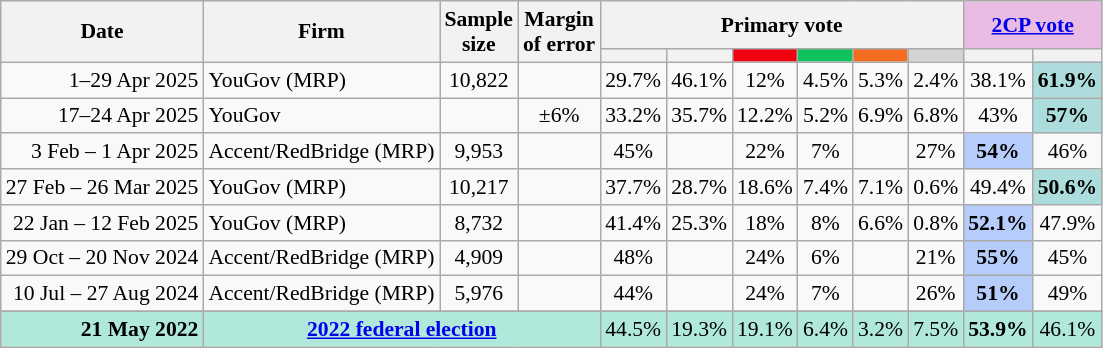<table class="nowrap wikitable tpl-blanktable" style=text-align:center;font-size:90%>
<tr>
<th rowspan=2>Date</th>
<th rowspan=2>Firm</th>
<th rowspan=2>Sample<br>size</th>
<th rowspan=2>Margin<br>of error</th>
<th colspan=6>Primary vote</th>
<th colspan=2 class=unsortable style=background:#ebbce3><a href='#'>2CP vote</a></th>
</tr>
<tr>
<th style=background:></th>
<th style=background:></th>
<th style="background:#F00011"></th>
<th style=background:#10C25B></th>
<th style=background:#f36c21></th>
<th style=background:lightgray></th>
<th style=background:></th>
<th style=background:></th>
</tr>
<tr>
<td align=right>1–29 Apr 2025</td>
<td align=left>YouGov (MRP)</td>
<td>10,822</td>
<td></td>
<td>29.7%</td>
<td>46.1%</td>
<td>12%</td>
<td>4.5%</td>
<td>5.3%</td>
<td>2.4%</td>
<td>38.1%</td>
<th style=background:#ACDCDC>61.9%</th>
</tr>
<tr>
<td align=right>17–24 Apr 2025</td>
<td align=left>YouGov</td>
<td></td>
<td>±6%</td>
<td>33.2%</td>
<td>35.7%</td>
<td>12.2%</td>
<td>5.2%</td>
<td>6.9%</td>
<td>6.8%</td>
<td>43%</td>
<th style="background:#ACDCDC">57%</th>
</tr>
<tr>
<td align=right>3 Feb – 1 Apr 2025</td>
<td align=left>Accent/RedBridge (MRP)</td>
<td>9,953</td>
<td></td>
<td>45%</td>
<td></td>
<td>22%</td>
<td>7%</td>
<td></td>
<td>27%</td>
<th style="background:#B6CDFB">54%</th>
<td>46%</td>
</tr>
<tr>
<td align=right>27 Feb – 26 Mar 2025</td>
<td align=left>YouGov (MRP)</td>
<td>10,217</td>
<td></td>
<td>37.7%</td>
<td>28.7%</td>
<td>18.6%</td>
<td>7.4%</td>
<td>7.1%</td>
<td>0.6%</td>
<td>49.4%</td>
<th style="background:#ACDCDC">50.6%</th>
</tr>
<tr>
<td align=right>22 Jan – 12 Feb 2025</td>
<td align=left>YouGov (MRP)</td>
<td>8,732</td>
<td></td>
<td>41.4%</td>
<td>25.3%</td>
<td>18%</td>
<td>8%</td>
<td>6.6%</td>
<td>0.8%</td>
<th style="background:#B6CDFB">52.1%</th>
<td>47.9%</td>
</tr>
<tr>
<td align=right>29 Oct – 20 Nov 2024</td>
<td align=left>Accent/RedBridge (MRP)</td>
<td>4,909</td>
<td></td>
<td>48%</td>
<td></td>
<td>24%</td>
<td>6%</td>
<td></td>
<td>21%</td>
<th style="background:#B6CDFB">55%</th>
<td>45%</td>
</tr>
<tr>
<td align=right>10 Jul – 27 Aug 2024</td>
<td align=left>Accent/RedBridge (MRP)</td>
<td>5,976</td>
<td></td>
<td>44%</td>
<td></td>
<td>24%</td>
<td>7%</td>
<td></td>
<td>26%</td>
<th style="background:#B6CDFB">51%</th>
<td>49%</td>
</tr>
<tr>
</tr>
<tr style="background:#b0e9db">
<td style="text-align:right" data-sort-value="21-May-2022"><strong>21 May 2022</strong></td>
<td colspan="3" style="text-align:center"><strong><a href='#'>2022 federal election</a></strong></td>
<td>44.5%</td>
<td>19.3%</td>
<td>19.1%</td>
<td>6.4%</td>
<td>3.2%</td>
<td>7.5%</td>
<td><strong>53.9%</strong></td>
<td>46.1%</td>
</tr>
</table>
